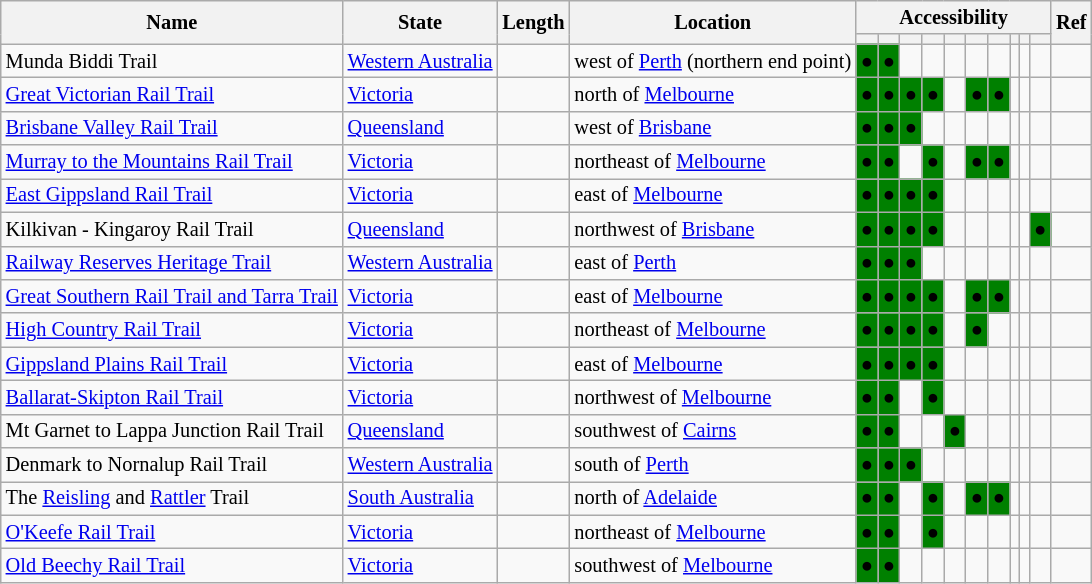<table class="wikitable sortable sort-under" style="font-size: 85%">
<tr>
<th scope="col" rowspan="2">Name</th>
<th scope="col" rowspan="2">State</th>
<th scope="col" rowspan="2">Length</th>
<th scope="col" rowspan="2">Location</th>
<th colspan="10">Accessibility</th>
<th scope="col" rowspan="2" class="unsortable">Ref</th>
</tr>
<tr>
<th scope="col"></th>
<th scope="col"></th>
<th scope="col" data-sort-type="number"></th>
<th scope="col"></th>
<th scope="col"></th>
<th scope="col"></th>
<th scope="col"></th>
<th scope="col"></th>
<th scope="col"></th>
<th scope="col"></th>
</tr>
<tr>
<td>Munda Biddi Trail</td>
<td><a href='#'>Western Australia</a></td>
<td></td>
<td data-sort-value="Perth"> west of <a href='#'>Perth</a> (northern end point)</td>
<td style="background: green; text-align: center;">●</td>
<td style="background: green; text-align: center;">●</td>
<td></td>
<td></td>
<td></td>
<td></td>
<td></td>
<td></td>
<td></td>
<td></td>
<td></td>
</tr>
<tr>
<td><a href='#'>Great Victorian Rail Trail</a></td>
<td><a href='#'>Victoria</a></td>
<td></td>
<td data-sort-value="Melbourne"> north of <a href='#'>Melbourne</a></td>
<td style="background: green; text-align: center;">●</td>
<td style="background: green; text-align: center;">●</td>
<td style="background: green; text-align: center;">●</td>
<td style="background: green; text-align: center;">●</td>
<td></td>
<td style="background: green; text-align: center;">●</td>
<td style="background: green; text-align: center;">●</td>
<td></td>
<td></td>
<td></td>
<td></td>
</tr>
<tr>
<td><a href='#'>Brisbane Valley Rail Trail</a></td>
<td><a href='#'>Queensland</a></td>
<td></td>
<td data-sort-value="Brisbane"> west of <a href='#'>Brisbane</a></td>
<td style="background: green; text-align: center;">●</td>
<td style="background: green; text-align: center;">●</td>
<td style="background: green; text-align: center;">●</td>
<td></td>
<td></td>
<td></td>
<td></td>
<td></td>
<td></td>
<td></td>
<td></td>
</tr>
<tr>
<td><a href='#'>Murray to the Mountains Rail Trail</a></td>
<td><a href='#'>Victoria</a></td>
<td></td>
<td data-sort-value="Melbourne"> northeast of <a href='#'>Melbourne</a></td>
<td style="background: green; text-align: center;">●</td>
<td style="background: green; text-align: center;">●</td>
<td></td>
<td style="background: green; text-align: center;">●</td>
<td></td>
<td style="background: green; text-align: center;">●</td>
<td style="background: green; text-align: center;">●</td>
<td></td>
<td></td>
<td></td>
<td></td>
</tr>
<tr>
<td><a href='#'>East Gippsland Rail Trail</a></td>
<td><a href='#'>Victoria</a></td>
<td></td>
<td data-sort-value="Melbourne"> east of <a href='#'>Melbourne</a></td>
<td style="background: green; text-align: center;">●</td>
<td style="background: green; text-align: center;">●</td>
<td style="background: green; text-align: center;">●</td>
<td style="background: green; text-align: center;">●</td>
<td></td>
<td></td>
<td></td>
<td></td>
<td></td>
<td></td>
<td></td>
</tr>
<tr>
<td>Kilkivan - Kingaroy Rail Trail</td>
<td><a href='#'>Queensland</a></td>
<td></td>
<td data-sort-value="Brisbane"> northwest of <a href='#'>Brisbane</a></td>
<td style="background: green; text-align: center;">●</td>
<td style="background: green; text-align: center;">●</td>
<td style="background: green; text-align: center;">●</td>
<td style="background: green; text-align: center;">●</td>
<td></td>
<td></td>
<td></td>
<td></td>
<td></td>
<td style="background: green; text-align: center;">●</td>
<td></td>
</tr>
<tr>
<td><a href='#'>Railway Reserves Heritage Trail</a></td>
<td><a href='#'>Western Australia</a></td>
<td></td>
<td data-sort-value="Perth"> east of <a href='#'>Perth</a></td>
<td style="background: green; text-align: center;">●</td>
<td style="background: green; text-align: center;">●</td>
<td style="background: green; text-align: center;">●</td>
<td></td>
<td></td>
<td></td>
<td></td>
<td></td>
<td></td>
<td></td>
<td></td>
</tr>
<tr>
<td><a href='#'>Great Southern Rail Trail and Tarra Trail</a></td>
<td><a href='#'>Victoria</a></td>
<td></td>
<td data-sort-value="Melbourne"> east of <a href='#'>Melbourne</a></td>
<td style="background: green; text-align: center;">●</td>
<td style="background: green; text-align: center;">●</td>
<td style="background: green; text-align: center;">●</td>
<td style="background: green; text-align: center;">●</td>
<td></td>
<td style="background: green; text-align: center;">●</td>
<td style="background: green; text-align: center;">●</td>
<td></td>
<td></td>
<td></td>
<td></td>
</tr>
<tr>
<td><a href='#'>High Country Rail Trail</a></td>
<td><a href='#'>Victoria</a></td>
<td></td>
<td data-sort-value="Melbourne"> northeast of <a href='#'>Melbourne</a></td>
<td style="background: green; text-align: center;">●</td>
<td style="background: green; text-align: center;">●</td>
<td style="background: green; text-align: center;">●</td>
<td style="background: green; text-align: center;">●</td>
<td></td>
<td style="background: green; text-align: center;">●</td>
<td></td>
<td></td>
<td></td>
<td></td>
<td></td>
</tr>
<tr>
<td><a href='#'>Gippsland Plains Rail Trail</a></td>
<td><a href='#'>Victoria</a></td>
<td></td>
<td data-sort-value="Melbourne"> east of <a href='#'>Melbourne</a></td>
<td style="background: green; text-align: center;">●</td>
<td style="background: green; text-align: center;">●</td>
<td style="background: green; text-align: center;">●</td>
<td style="background: green; text-align: center;">●</td>
<td></td>
<td></td>
<td></td>
<td></td>
<td></td>
<td></td>
<td></td>
</tr>
<tr>
<td><a href='#'>Ballarat-Skipton Rail Trail</a></td>
<td><a href='#'>Victoria</a></td>
<td></td>
<td data-sort-value="Melbourne"> northwest of <a href='#'>Melbourne</a></td>
<td style="background: green; text-align: center;">●</td>
<td style="background: green; text-align: center;">●</td>
<td></td>
<td style="background: green; text-align: center;">●</td>
<td></td>
<td></td>
<td></td>
<td></td>
<td></td>
<td></td>
<td></td>
</tr>
<tr>
<td>Mt Garnet to Lappa Junction Rail Trail</td>
<td><a href='#'>Queensland</a></td>
<td></td>
<td data-sort-value="Cairns"> southwest of <a href='#'>Cairns</a></td>
<td style="background: green; text-align: center;">●</td>
<td style="background: green; text-align: center;">●</td>
<td></td>
<td></td>
<td style="background: green; text-align: center;">●</td>
<td></td>
<td></td>
<td></td>
<td></td>
<td></td>
<td></td>
</tr>
<tr>
<td>Denmark to Nornalup Rail Trail</td>
<td><a href='#'>Western Australia</a></td>
<td></td>
<td data-sort-value="Perth"> south of <a href='#'>Perth</a></td>
<td style="background: green; text-align: center;">●</td>
<td style="background: green; text-align: center;">●</td>
<td style="background: green; text-align: center;">●</td>
<td></td>
<td></td>
<td></td>
<td></td>
<td></td>
<td></td>
<td></td>
<td></td>
</tr>
<tr>
<td>The <a href='#'>Reisling</a> and <a href='#'>Rattler</a> Trail</td>
<td><a href='#'>South Australia</a></td>
<td></td>
<td data-sort-value="Adelaide"> north of <a href='#'>Adelaide</a></td>
<td style="background: green; text-align: center;">●</td>
<td style="background: green; text-align: center;">●</td>
<td></td>
<td style="background: green; text-align: center;">●</td>
<td></td>
<td style="background: green; text-align: center;">●</td>
<td style="background: green; text-align: center;">●</td>
<td></td>
<td></td>
<td></td>
<td></td>
</tr>
<tr>
<td><a href='#'>O'Keefe Rail Trail</a></td>
<td><a href='#'>Victoria</a></td>
<td></td>
<td data-sort-value="Melbourne"> northeast of <a href='#'>Melbourne</a></td>
<td style="background: green; text-align: center;">●</td>
<td style="background: green; text-align: center;">●</td>
<td></td>
<td style="background: green; text-align: center;">●</td>
<td></td>
<td></td>
<td></td>
<td></td>
<td></td>
<td></td>
<td></td>
</tr>
<tr>
<td><a href='#'>Old Beechy Rail Trail</a></td>
<td><a href='#'>Victoria</a></td>
<td></td>
<td data-sort-value="Melbourne"> southwest of <a href='#'>Melbourne</a></td>
<td style="background: green; text-align: center;">●</td>
<td style="background: green; text-align: center;">●</td>
<td></td>
<td></td>
<td></td>
<td></td>
<td></td>
<td></td>
<td></td>
<td></td>
<td></td>
</tr>
</table>
